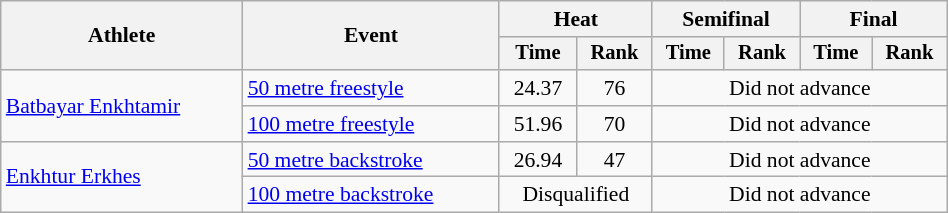<table class="wikitable" style="text-align:center; font-size:90%; width:50%;">
<tr>
<th rowspan="2">Athlete</th>
<th rowspan="2">Event</th>
<th colspan="2">Heat</th>
<th colspan="2">Semifinal</th>
<th colspan="2">Final</th>
</tr>
<tr style="font-size:95%">
<th>Time</th>
<th>Rank</th>
<th>Time</th>
<th>Rank</th>
<th>Time</th>
<th>Rank</th>
</tr>
<tr>
<td align=left rowspan=2><a href='#'>Batbayar Enkhtamir</a></td>
<td align=left><a href='#'>50 metre freestyle</a></td>
<td>24.37</td>
<td>76</td>
<td colspan=4>Did not advance</td>
</tr>
<tr>
<td align=left><a href='#'>100 metre freestyle</a></td>
<td>51.96</td>
<td>70</td>
<td colspan=4>Did not advance</td>
</tr>
<tr>
<td align=left rowspan=2><a href='#'>Enkhtur Erkhes</a></td>
<td align=left><a href='#'>50 metre backstroke</a></td>
<td>26.94</td>
<td>47</td>
<td colspan=4>Did not advance</td>
</tr>
<tr>
<td align=left><a href='#'>100 metre backstroke</a></td>
<td colspan=2>Disqualified</td>
<td colspan=4>Did not advance</td>
</tr>
</table>
